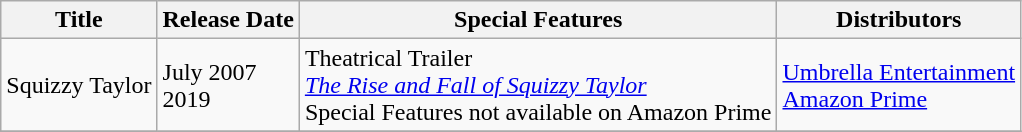<table class="wikitable">
<tr>
<th>Title</th>
<th>Release Date</th>
<th>Special Features</th>
<th>Distributors</th>
</tr>
<tr>
<td>Squizzy Taylor</td>
<td>July 2007<br>2019</td>
<td>Theatrical Trailer<br><em><a href='#'>The Rise and Fall of Squizzy Taylor</a></em><br>Special Features not available on Amazon Prime</td>
<td><a href='#'>Umbrella Entertainment</a><br><a href='#'>Amazon Prime</a></td>
</tr>
<tr>
</tr>
</table>
